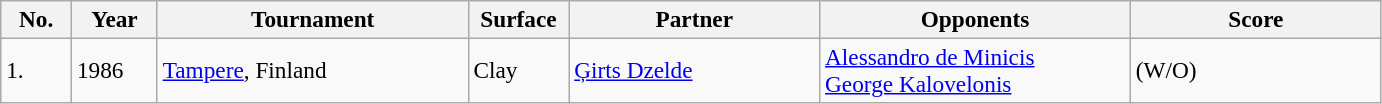<table class="sortable wikitable" style=font-size:97%>
<tr>
<th width=40>No.</th>
<th width=50>Year</th>
<th width=200>Tournament</th>
<th width=60>Surface</th>
<th width=160>Partner</th>
<th width=200>Opponents</th>
<th width=160>Score</th>
</tr>
<tr>
<td>1.</td>
<td>1986</td>
<td><a href='#'>Tampere</a>, Finland</td>
<td>Clay</td>
<td> <a href='#'>Ģirts Dzelde</a></td>
<td> <a href='#'>Alessandro de Minicis</a><br> <a href='#'>George Kalovelonis</a></td>
<td>(W/O)</td>
</tr>
</table>
